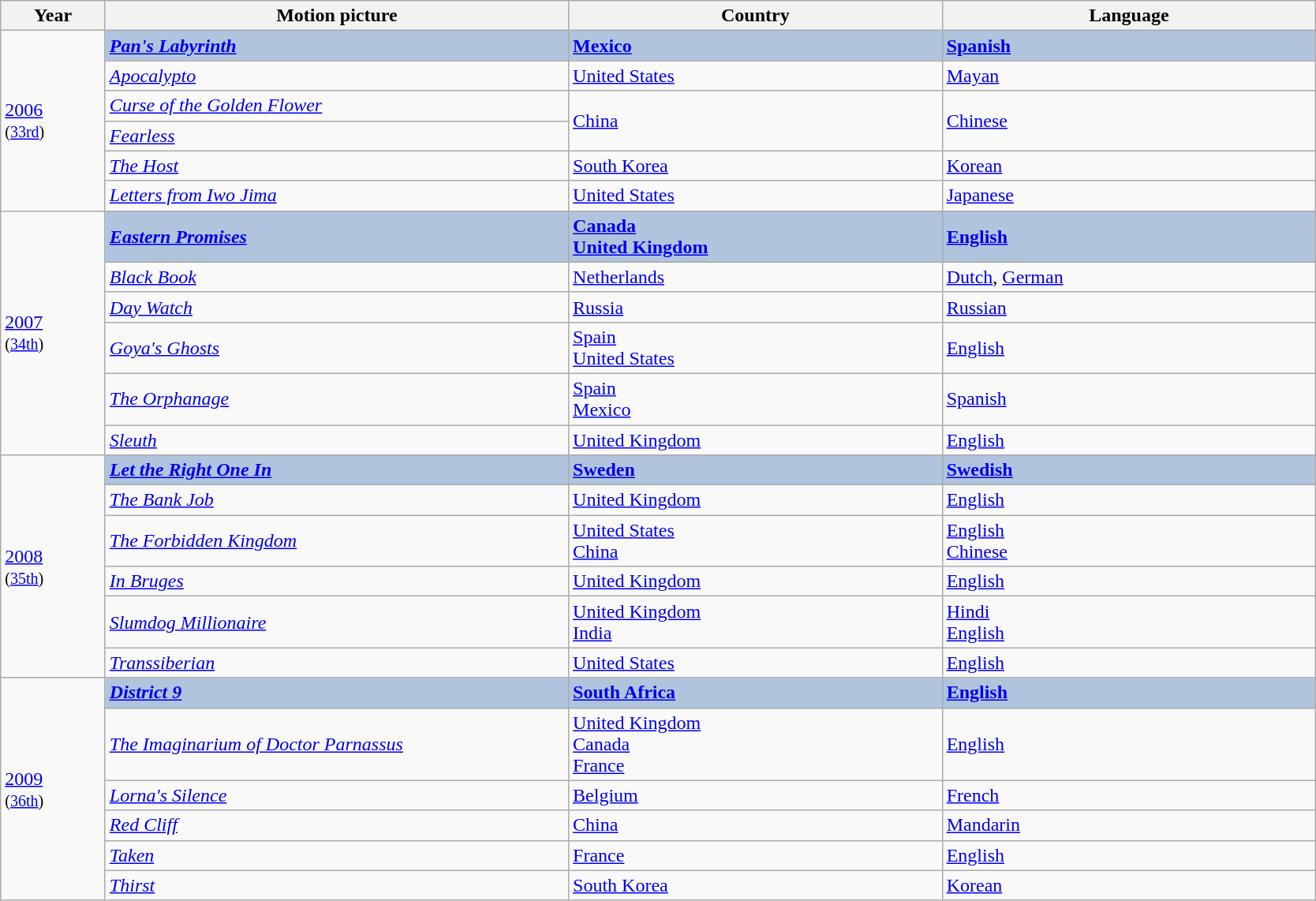<table class="wikitable" width="88%" align="center">
<tr>
<th width=7%>Year</th>
<th width=31%>Motion picture</th>
<th width=25%>Country</th>
<th width=25%>Language</th>
</tr>
<tr>
<td rowspan=6><a href='#'>2006</a><br><small>(<a href='#'>33rd</a>)</small></td>
<td style="background:#B0C4DE;"><strong><em><a href='#'>Pan's Labyrinth</a></em></strong></td>
<td style="background:#B0C4DE;"> <strong><a href='#'>Mexico</a></strong></td>
<td style="background:#B0C4DE;"><strong><a href='#'>Spanish</a></strong></td>
</tr>
<tr>
<td><em><a href='#'>Apocalypto</a></em></td>
<td> <a href='#'>United States</a></td>
<td><a href='#'>Mayan</a></td>
</tr>
<tr>
<td><em><a href='#'>Curse of the Golden Flower</a></em></td>
<td rowspan=2> <a href='#'>China</a></td>
<td rowspan=2><a href='#'>Chinese</a></td>
</tr>
<tr>
<td><em><a href='#'>Fearless</a></em></td>
</tr>
<tr>
<td><em><a href='#'>The Host</a></em></td>
<td> <a href='#'>South Korea</a></td>
<td><a href='#'>Korean</a></td>
</tr>
<tr>
<td><em><a href='#'>Letters from Iwo Jima</a></em></td>
<td> <a href='#'>United States</a></td>
<td><a href='#'>Japanese</a></td>
</tr>
<tr>
<td rowspan=6><a href='#'>2007</a><br><small>(<a href='#'>34th</a>)</small></td>
<td style="background:#B0C4DE;"><strong><em><a href='#'>Eastern Promises</a></em></strong></td>
<td style="background:#B0C4DE;"> <strong><a href='#'>Canada</a></strong><br> <strong><a href='#'>United Kingdom</a></strong></td>
<td style="background:#B0C4DE;"><strong><a href='#'>English</a></strong></td>
</tr>
<tr>
<td><em><a href='#'>Black Book</a></em></td>
<td> <a href='#'>Netherlands</a></td>
<td><a href='#'>Dutch</a>, <a href='#'>German</a></td>
</tr>
<tr>
<td><em><a href='#'>Day Watch</a></em></td>
<td> <a href='#'>Russia</a></td>
<td><a href='#'>Russian</a></td>
</tr>
<tr>
<td><em><a href='#'>Goya's Ghosts</a></em></td>
<td> <a href='#'>Spain</a><br> <a href='#'>United States</a></td>
<td><a href='#'>English</a></td>
</tr>
<tr>
<td><em><a href='#'>The Orphanage</a></em></td>
<td> <a href='#'>Spain</a><br> <a href='#'>Mexico</a></td>
<td><a href='#'>Spanish</a></td>
</tr>
<tr>
<td><em><a href='#'>Sleuth</a></em></td>
<td> <a href='#'>United Kingdom</a></td>
<td><a href='#'>English</a></td>
</tr>
<tr>
<td rowspan=6><a href='#'>2008</a><br><small>(<a href='#'>35th</a>)</small></td>
<td style="background:#B0C4DE;"><strong><em><a href='#'>Let the Right One In</a></em></strong></td>
<td style="background:#B0C4DE;"> <strong><a href='#'>Sweden</a></strong></td>
<td style="background:#B0C4DE;"><strong><a href='#'>Swedish</a></strong></td>
</tr>
<tr>
<td><em><a href='#'>The Bank Job</a></em></td>
<td> <a href='#'>United Kingdom</a></td>
<td><a href='#'>English</a></td>
</tr>
<tr>
<td><em><a href='#'>The Forbidden Kingdom</a></em></td>
<td> <a href='#'>United States</a><br> <a href='#'>China</a></td>
<td><a href='#'>English</a><br><a href='#'>Chinese</a></td>
</tr>
<tr>
<td><em><a href='#'>In Bruges</a></em></td>
<td> <a href='#'>United Kingdom</a></td>
<td><a href='#'>English</a></td>
</tr>
<tr>
<td><em><a href='#'>Slumdog Millionaire</a></em></td>
<td> <a href='#'>United Kingdom</a><br> <a href='#'>India</a></td>
<td><a href='#'>Hindi</a><br><a href='#'>English</a></td>
</tr>
<tr>
<td><em><a href='#'>Transsiberian</a></em></td>
<td> <a href='#'>United States</a></td>
<td><a href='#'>English</a></td>
</tr>
<tr>
<td rowspan=6><a href='#'>2009</a><br><small>(<a href='#'>36th</a>)</small></td>
<td style="background:#B0C4DE;"><strong><em><a href='#'>District 9</a></em></strong></td>
<td style="background:#B0C4DE;"> <strong><a href='#'>South Africa</a></strong></td>
<td style="background:#B0C4DE;"><strong><a href='#'>English</a></strong></td>
</tr>
<tr>
<td><em><a href='#'>The Imaginarium of Doctor Parnassus</a></em></td>
<td> <a href='#'>United Kingdom</a><br> <a href='#'>Canada</a><br> <a href='#'>France</a></td>
<td><a href='#'>English</a></td>
</tr>
<tr>
<td><em><a href='#'>Lorna's Silence</a></em></td>
<td> <a href='#'>Belgium</a></td>
<td><a href='#'>French</a></td>
</tr>
<tr>
<td><em><a href='#'>Red Cliff</a></em></td>
<td> <a href='#'>China</a></td>
<td><a href='#'>Mandarin</a></td>
</tr>
<tr>
<td><em><a href='#'>Taken</a></em></td>
<td> <a href='#'>France</a></td>
<td><a href='#'>English</a></td>
</tr>
<tr>
<td><em><a href='#'>Thirst</a></em></td>
<td> <a href='#'>South Korea</a></td>
<td><a href='#'>Korean</a></td>
</tr>
</table>
